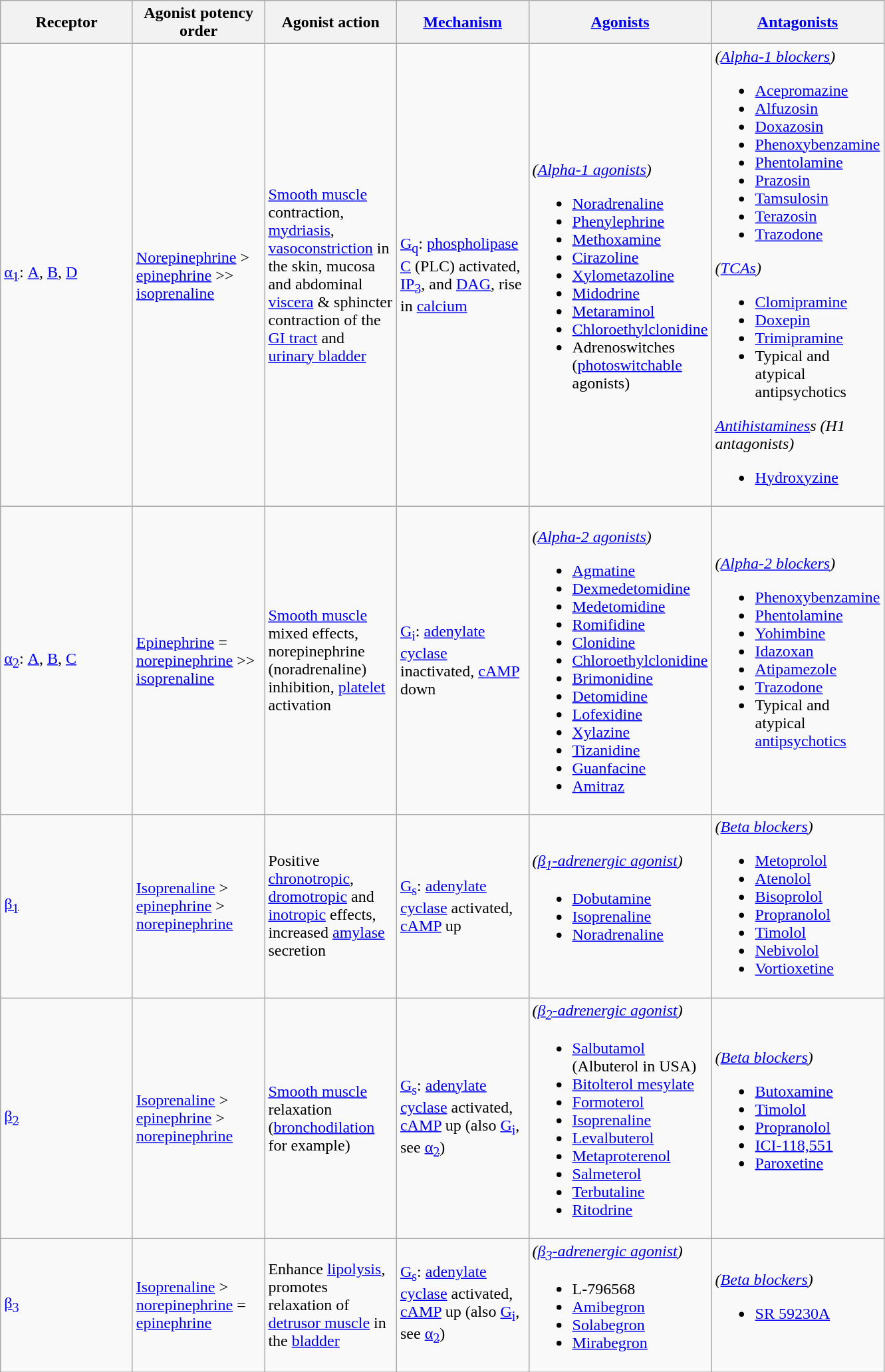<table class="wikitable">
<tr>
<th scope="col" style="width: 125px;">Receptor</th>
<th scope="col" style="width: 125px;">Agonist potency order</th>
<th scope="col" style="width: 125px;">Agonist action</th>
<th scope="col" style="width: 125px;"><a href='#'>Mechanism</a></th>
<th scope="col" style="width: 125px;"><a href='#'>Agonists</a></th>
<th scope="col" style="width: 125px;"><a href='#'>Antagonists</a></th>
</tr>
<tr>
<td><a href='#'>α<sub>1</sub></a>: <a href='#'>A</a>, <a href='#'>B</a>, <a href='#'>D</a></td>
<td><a href='#'>Norepinephrine</a> > <a href='#'>epinephrine</a> >> <a href='#'>isoprenaline</a></td>
<td><a href='#'>Smooth muscle</a> contraction, <a href='#'>mydriasis</a>, <a href='#'>vasoconstriction</a> in the skin, mucosa and abdominal <a href='#'>viscera</a> & sphincter contraction of the <a href='#'>GI tract</a> and <a href='#'>urinary bladder</a></td>
<td><a href='#'>G<sub>q</sub></a>: <a href='#'>phospholipase C</a> (PLC) activated, <a href='#'>IP<sub>3</sub></a>, and <a href='#'>DAG</a>, rise in <a href='#'>calcium</a></td>
<td><br><em>(<a href='#'>Alpha-1 agonists</a>)</em><ul><li><a href='#'>Noradrenaline</a></li><li><a href='#'>Phenylephrine</a></li><li><a href='#'>Methoxamine</a></li><li><a href='#'>Cirazoline</a></li><li><a href='#'>Xylometazoline</a></li><li><a href='#'>Midodrine</a></li><li><a href='#'>Metaraminol</a></li><li><a href='#'>Chloroethylclonidine</a></li><li>Adrenoswitches (<a href='#'>photoswitchable</a> agonists)</li></ul></td>
<td><em>(<a href='#'>Alpha-1 blockers</a>)</em><br><ul><li><a href='#'>Acepromazine</a></li><li><a href='#'>Alfuzosin</a></li><li><a href='#'>Doxazosin</a></li><li><a href='#'>Phenoxybenzamine</a></li><li><a href='#'>Phentolamine</a></li><li><a href='#'>Prazosin</a></li><li><a href='#'>Tamsulosin</a></li><li><a href='#'>Terazosin</a></li><li><a href='#'>Trazodone</a></li></ul><em>(<a href='#'>TCAs</a>)</em><ul><li><a href='#'>Clomipramine</a></li><li><a href='#'>Doxepin</a></li><li><a href='#'>Trimipramine</a></li><li>Typical and atypical antipsychotics</li></ul><em><a href='#'>Antihistamines</a>s (H1 antagonists)</em><ul><li><a href='#'>Hydroxyzine</a></li></ul></td>
</tr>
<tr>
<td><a href='#'>α<sub>2</sub></a>: <a href='#'>A</a>, <a href='#'>B</a>, <a href='#'>C</a></td>
<td><a href='#'>Epinephrine</a> = <a href='#'>norepinephrine</a> >> <a href='#'>isoprenaline</a></td>
<td><a href='#'>Smooth muscle</a> mixed effects,  norepinephrine (noradrenaline) inhibition, <a href='#'>platelet</a> activation</td>
<td><a href='#'>G<sub>i</sub></a>: <a href='#'>adenylate cyclase</a> inactivated, <a href='#'>cAMP</a> down</td>
<td><br><em>(<a href='#'>Alpha-2 agonists</a>)</em><ul><li><a href='#'>Agmatine</a></li><li><a href='#'>Dexmedetomidine</a></li><li><a href='#'>Medetomidine</a></li><li><a href='#'>Romifidine</a></li><li><a href='#'>Clonidine</a></li><li><a href='#'>Chloroethylclonidine</a></li><li><a href='#'>Brimonidine</a></li><li><a href='#'>Detomidine</a></li><li><a href='#'>Lofexidine</a></li><li><a href='#'>Xylazine</a></li><li><a href='#'>Tizanidine</a></li><li><a href='#'>Guanfacine</a></li><li><a href='#'>Amitraz</a></li></ul></td>
<td><em>(<a href='#'>Alpha-2 blockers</a>)</em><br><ul><li><a href='#'>Phenoxybenzamine</a></li><li><a href='#'>Phentolamine</a></li><li><a href='#'>Yohimbine</a></li><li><a href='#'>Idazoxan</a></li><li><a href='#'>Atipamezole</a></li><li><a href='#'>Trazodone</a></li><li>Typical and atypical <a href='#'>antipsychotics</a></li></ul></td>
</tr>
<tr>
<td><a href='#'>β<sub>1</sub></a></td>
<td><a href='#'>Isoprenaline</a> > <a href='#'>epinephrine</a> > <a href='#'>norepinephrine</a></td>
<td>Positive <a href='#'>chronotropic</a>, <a href='#'>dromotropic</a> and <a href='#'>inotropic</a> effects, increased <a href='#'>amylase</a> secretion</td>
<td><a href='#'>G<sub>s</sub></a>: <a href='#'>adenylate cyclase</a> activated, <a href='#'>cAMP</a> up</td>
<td><em>(<a href='#'>β<sub>1</sub>-adrenergic agonist</a>)</em><br><ul><li><a href='#'>Dobutamine</a></li><li><a href='#'>Isoprenaline</a></li><li><a href='#'>Noradrenaline</a></li></ul></td>
<td><em>(<a href='#'>Beta blockers</a>)</em><br><ul><li><a href='#'>Metoprolol</a></li><li><a href='#'>Atenolol</a></li><li><a href='#'>Bisoprolol</a></li><li><a href='#'>Propranolol</a></li><li><a href='#'>Timolol</a></li><li><a href='#'>Nebivolol</a></li><li><a href='#'>Vortioxetine</a></li></ul></td>
</tr>
<tr>
<td><a href='#'>β<sub>2</sub></a></td>
<td><a href='#'>Isoprenaline</a> > <a href='#'>epinephrine</a> > <a href='#'>norepinephrine</a></td>
<td><a href='#'>Smooth muscle</a> relaxation (<a href='#'>bronchodilation</a> for example)</td>
<td><a href='#'>G<sub>s</sub></a>: <a href='#'>adenylate cyclase</a> activated, <a href='#'>cAMP</a> up (also <a href='#'>G<sub>i</sub></a>, see <a href='#'>α<sub>2</sub></a>)</td>
<td><em>(<a href='#'>β<sub>2</sub>-adrenergic agonist</a>)</em><br><ul><li><a href='#'>Salbutamol</a> (Albuterol in USA)</li><li><a href='#'>Bitolterol mesylate</a></li><li><a href='#'>Formoterol</a></li><li><a href='#'>Isoprenaline</a></li><li><a href='#'>Levalbuterol</a></li><li><a href='#'>Metaproterenol</a></li><li><a href='#'>Salmeterol</a></li><li><a href='#'>Terbutaline</a></li><li><a href='#'>Ritodrine</a></li></ul></td>
<td><em>(<a href='#'>Beta blockers</a>)</em><br><ul><li><a href='#'>Butoxamine</a></li><li><a href='#'>Timolol</a></li><li><a href='#'>Propranolol</a></li><li><a href='#'>ICI-118,551</a></li><li><a href='#'>Paroxetine</a></li></ul></td>
</tr>
<tr>
<td><a href='#'>β<sub>3</sub></a></td>
<td><a href='#'>Isoprenaline</a> > <a href='#'>norepinephrine</a> = <a href='#'>epinephrine</a></td>
<td>Enhance <a href='#'>lipolysis</a>, promotes relaxation of <a href='#'>detrusor muscle</a> in the <a href='#'>bladder</a></td>
<td><a href='#'>G<sub>s</sub></a>: <a href='#'>adenylate cyclase</a> activated, <a href='#'>cAMP</a> up (also <a href='#'>G<sub>i</sub></a>, see <a href='#'>α<sub>2</sub></a>)</td>
<td><em>(<a href='#'>β<sub>3</sub>-adrenergic agonist</a>)</em><br><ul><li>L-796568</li><li><a href='#'>Amibegron</a></li><li><a href='#'>Solabegron</a></li><li><a href='#'>Mirabegron</a></li></ul></td>
<td><em>(<a href='#'>Beta blockers</a>)</em><br><ul><li><a href='#'>SR 59230A</a></li></ul></td>
</tr>
</table>
